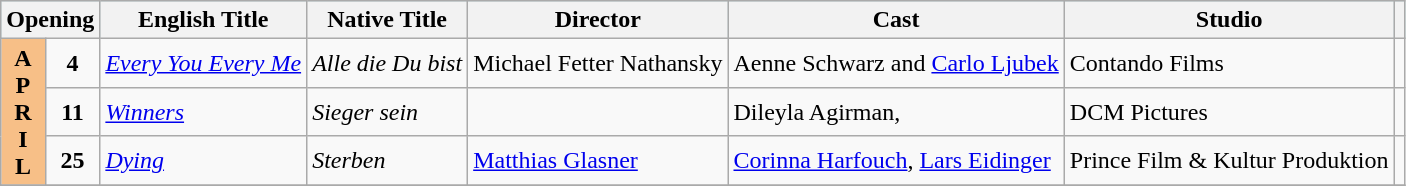<table class="wikitable sortable">
<tr style="background:#b0e0e6; text-align:center;">
<th colspan="2">Opening</th>
<th>English Title</th>
<th>Native Title</th>
<th>Director</th>
<th>Cast</th>
<th>Studio</th>
<th></th>
</tr>
<tr>
<th rowspan="3" style="text-align:center; background:#f7bf87; ">A<br>P<br>R<br>I<br>L</th>
<td rowspan="1" style="text-align:center"><strong>4</strong></td>
<td><em><a href='#'>Every You Every Me</a></em></td>
<td><em>Alle die Du bist</em></td>
<td>Michael Fetter Nathansky</td>
<td>Aenne Schwarz and <a href='#'>Carlo Ljubek</a></td>
<td>Contando Films</td>
<td></td>
</tr>
<tr>
<td rowspan="1" style="text-align:center"><strong>11</strong></td>
<td><em><a href='#'>Winners</a></em></td>
<td><em>Sieger sein</em></td>
<td></td>
<td>Dileyla Agirman, </td>
<td>DCM Pictures</td>
<td></td>
</tr>
<tr>
<td rowspan="1" style="text-align:center"><strong>25</strong></td>
<td><em><a href='#'>Dying</a></em></td>
<td><em>Sterben</em></td>
<td><a href='#'>Matthias Glasner</a></td>
<td><a href='#'>Corinna Harfouch</a>, <a href='#'>Lars Eidinger</a></td>
<td>Prince Film & Kultur Produktion</td>
<td></td>
</tr>
<tr>
</tr>
</table>
